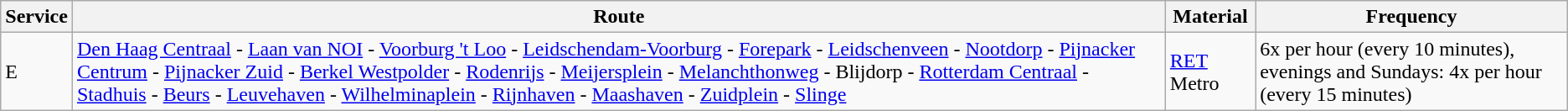<table class="wikitable vatop">
<tr>
<th>Service</th>
<th>Route</th>
<th>Material</th>
<th>Frequency</th>
</tr>
<tr>
<td>E</td>
<td><a href='#'>Den Haag Centraal</a> - <a href='#'>Laan van NOI</a> - <a href='#'>Voorburg 't Loo</a> - <a href='#'>Leidschendam-Voorburg</a> - <a href='#'>Forepark</a> - <a href='#'>Leidschenveen</a> - <a href='#'>Nootdorp</a> - <a href='#'>Pijnacker Centrum</a> - <a href='#'>Pijnacker Zuid</a> - <a href='#'>Berkel Westpolder</a> - <a href='#'>Rodenrijs</a> - <a href='#'>Meijersplein</a> - <a href='#'>Melanchthonweg</a> - Blijdorp - <a href='#'>Rotterdam Centraal</a> - <a href='#'>Stadhuis</a> - <a href='#'>Beurs</a> - <a href='#'>Leuvehaven</a> - <a href='#'>Wilhelminaplein</a> - <a href='#'>Rijnhaven</a> - <a href='#'>Maashaven</a> - <a href='#'>Zuidplein</a> - <a href='#'>Slinge</a></td>
<td><a href='#'>RET</a> Metro</td>
<td>6x per hour (every 10 minutes), evenings and Sundays: 4x per hour (every 15 minutes)</td>
</tr>
</table>
